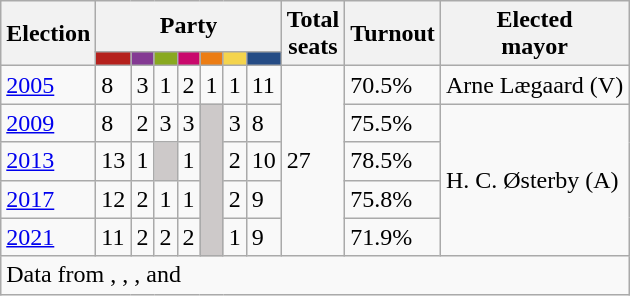<table class="wikitable">
<tr>
<th rowspan="2">Election</th>
<th colspan="7">Party</th>
<th rowspan="2">Total<br>seats</th>
<th rowspan="2">Turnout</th>
<th rowspan="2">Elected<br>mayor</th>
</tr>
<tr>
<td style="background:#B5211D;"><strong><a href='#'></a></strong></td>
<td style="background:#843A93;"><strong><a href='#'></a></strong></td>
<td style="background:#89A920;"><strong><a href='#'></a></strong></td>
<td style="background:#C9096C;"><strong><a href='#'></a></strong></td>
<td style="background:#EC7D14;"><strong><a href='#'></a></strong></td>
<td style="background:#F4D44D;"><strong><a href='#'></a></strong></td>
<td style="background:#254C85;"><strong><a href='#'></a></strong></td>
</tr>
<tr>
<td><a href='#'>2005</a></td>
<td>8</td>
<td>3</td>
<td>1</td>
<td>2</td>
<td>1</td>
<td>1</td>
<td>11</td>
<td rowspan="5">27</td>
<td>70.5%</td>
<td>Arne Lægaard (V)</td>
</tr>
<tr>
<td><a href='#'>2009</a></td>
<td>8</td>
<td>2</td>
<td>3</td>
<td>3</td>
<td style="background:#CDC9C9;" rowspan="4"></td>
<td>3</td>
<td>8</td>
<td>75.5%</td>
<td rowspan="4">H. C. Østerby (A)</td>
</tr>
<tr>
<td><a href='#'>2013</a></td>
<td>13</td>
<td>1</td>
<td style="background:#CDC9C9;"></td>
<td>1</td>
<td>2</td>
<td>10</td>
<td>78.5%</td>
</tr>
<tr>
<td><a href='#'>2017</a></td>
<td>12</td>
<td>2</td>
<td>1</td>
<td>1</td>
<td>2</td>
<td>9</td>
<td>75.8%</td>
</tr>
<tr>
<td><a href='#'>2021</a></td>
<td>11</td>
<td>2</td>
<td>2</td>
<td>2</td>
<td>1</td>
<td>9</td>
<td>71.9%</td>
</tr>
<tr>
<td colspan="14">Data from , , ,  and </td>
</tr>
</table>
